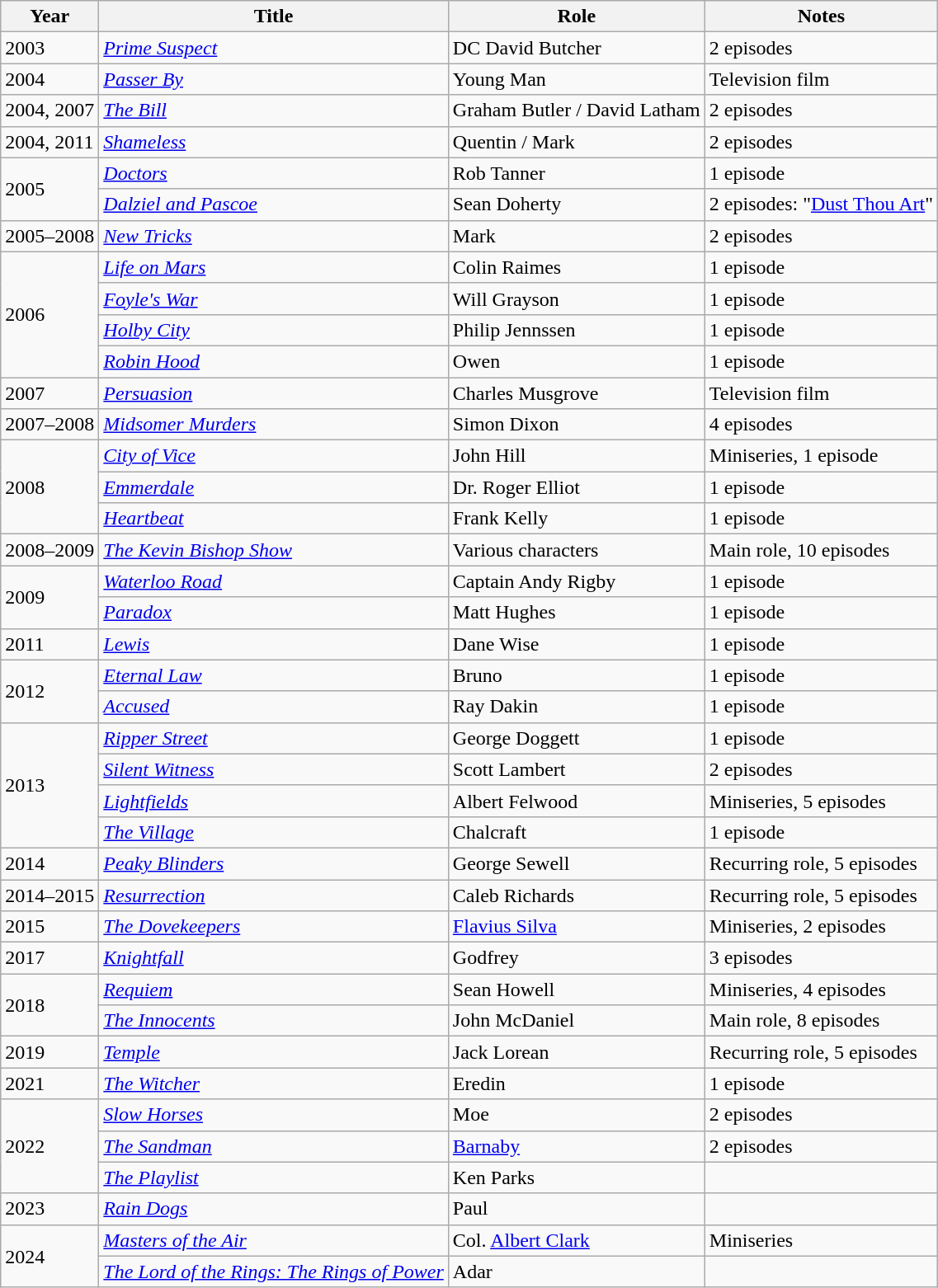<table class="wikitable">
<tr>
<th>Year</th>
<th>Title</th>
<th>Role</th>
<th>Notes</th>
</tr>
<tr>
<td>2003</td>
<td><em><a href='#'>Prime Suspect</a></em></td>
<td>DC David Butcher</td>
<td>2 episodes</td>
</tr>
<tr>
<td>2004</td>
<td><em><a href='#'>Passer By</a></em></td>
<td>Young Man</td>
<td>Television film</td>
</tr>
<tr>
<td>2004, 2007</td>
<td><em><a href='#'>The Bill</a></em></td>
<td>Graham Butler / David Latham</td>
<td>2 episodes</td>
</tr>
<tr>
<td>2004, 2011</td>
<td><em><a href='#'>Shameless</a></em></td>
<td>Quentin / Mark</td>
<td>2 episodes</td>
</tr>
<tr>
<td rowspan="2">2005</td>
<td><em><a href='#'>Doctors</a></em></td>
<td>Rob Tanner</td>
<td>1 episode</td>
</tr>
<tr>
<td><em><a href='#'>Dalziel and Pascoe</a></em></td>
<td>Sean Doherty</td>
<td>2 episodes: "<a href='#'>Dust Thou Art</a>"</td>
</tr>
<tr>
<td>2005–2008</td>
<td><em><a href='#'>New Tricks</a></em></td>
<td>Mark</td>
<td>2 episodes</td>
</tr>
<tr>
<td rowspan="4">2006</td>
<td><em><a href='#'>Life on Mars</a></em></td>
<td>Colin Raimes</td>
<td>1 episode</td>
</tr>
<tr>
<td><em><a href='#'>Foyle's War</a></em></td>
<td>Will Grayson</td>
<td>1 episode</td>
</tr>
<tr>
<td><em><a href='#'>Holby City</a></em></td>
<td>Philip Jennssen</td>
<td>1 episode</td>
</tr>
<tr>
<td><em><a href='#'>Robin Hood</a></em></td>
<td>Owen</td>
<td>1 episode</td>
</tr>
<tr>
<td>2007</td>
<td><em><a href='#'>Persuasion</a></em></td>
<td>Charles Musgrove</td>
<td>Television film</td>
</tr>
<tr>
<td>2007–2008</td>
<td><em><a href='#'>Midsomer Murders</a></em></td>
<td>Simon Dixon</td>
<td>4 episodes</td>
</tr>
<tr>
<td rowspan="3">2008</td>
<td><em><a href='#'>City of Vice</a></em></td>
<td>John Hill</td>
<td>Miniseries, 1 episode</td>
</tr>
<tr>
<td><em><a href='#'>Emmerdale</a></em></td>
<td>Dr. Roger Elliot</td>
<td>1 episode</td>
</tr>
<tr>
<td><em><a href='#'>Heartbeat</a></em></td>
<td>Frank Kelly</td>
<td>1 episode</td>
</tr>
<tr>
<td>2008–2009</td>
<td><em><a href='#'>The Kevin Bishop Show</a></em></td>
<td>Various characters</td>
<td>Main role, 10 episodes</td>
</tr>
<tr>
<td rowspan="2">2009</td>
<td><em><a href='#'>Waterloo Road</a></em></td>
<td>Captain Andy Rigby</td>
<td>1 episode</td>
</tr>
<tr>
<td><em><a href='#'>Paradox</a></em></td>
<td>Matt Hughes</td>
<td>1 episode</td>
</tr>
<tr>
<td>2011</td>
<td><em><a href='#'>Lewis</a></em></td>
<td>Dane Wise</td>
<td>1 episode</td>
</tr>
<tr>
<td rowspan="2">2012</td>
<td><em><a href='#'>Eternal Law</a></em></td>
<td>Bruno</td>
<td>1 episode</td>
</tr>
<tr>
<td><em><a href='#'>Accused</a></em></td>
<td>Ray Dakin</td>
<td>1 episode</td>
</tr>
<tr>
<td rowspan="4">2013</td>
<td><em><a href='#'>Ripper Street</a></em></td>
<td>George Doggett</td>
<td>1 episode</td>
</tr>
<tr>
<td><em><a href='#'>Silent Witness</a></em></td>
<td>Scott Lambert</td>
<td>2 episodes</td>
</tr>
<tr>
<td><em><a href='#'>Lightfields</a></em></td>
<td>Albert Felwood</td>
<td>Miniseries, 5 episodes</td>
</tr>
<tr>
<td><em><a href='#'>The Village</a></em></td>
<td>Chalcraft</td>
<td>1 episode</td>
</tr>
<tr>
<td>2014</td>
<td><em><a href='#'>Peaky Blinders</a></em></td>
<td>George Sewell</td>
<td>Recurring role, 5 episodes</td>
</tr>
<tr>
<td>2014–2015</td>
<td><em><a href='#'>Resurrection</a></em></td>
<td>Caleb Richards</td>
<td>Recurring role, 5 episodes</td>
</tr>
<tr>
<td>2015</td>
<td><em><a href='#'>The Dovekeepers</a></em></td>
<td><a href='#'>Flavius Silva</a></td>
<td>Miniseries, 2 episodes</td>
</tr>
<tr>
<td>2017</td>
<td><em><a href='#'>Knightfall</a></em></td>
<td>Godfrey</td>
<td>3 episodes</td>
</tr>
<tr>
<td rowspan="2">2018</td>
<td><em><a href='#'>Requiem</a></em></td>
<td>Sean Howell</td>
<td>Miniseries, 4 episodes</td>
</tr>
<tr>
<td><em><a href='#'>The Innocents</a></em></td>
<td>John McDaniel</td>
<td>Main role, 8 episodes</td>
</tr>
<tr>
<td>2019</td>
<td><em><a href='#'>Temple</a></em></td>
<td>Jack Lorean</td>
<td>Recurring role, 5 episodes</td>
</tr>
<tr>
<td>2021</td>
<td><em><a href='#'>The Witcher</a></em></td>
<td>Eredin</td>
<td>1 episode</td>
</tr>
<tr>
<td rowspan="3">2022</td>
<td><em><a href='#'>Slow Horses</a></em></td>
<td>Moe</td>
<td>2 episodes</td>
</tr>
<tr>
<td><em><a href='#'>The Sandman</a></em></td>
<td><a href='#'>Barnaby</a></td>
<td>2 episodes</td>
</tr>
<tr>
<td><a href='#'><em>The Playlist</em></a></td>
<td>Ken Parks</td>
<td></td>
</tr>
<tr>
<td>2023</td>
<td><em><a href='#'>Rain Dogs</a></em></td>
<td>Paul</td>
<td></td>
</tr>
<tr>
<td rowspan="2">2024</td>
<td><em><a href='#'>Masters of the Air</a></em></td>
<td>Col. <a href='#'>Albert Clark</a></td>
<td>Miniseries</td>
</tr>
<tr>
<td><em><a href='#'>The Lord of the Rings: The Rings of Power</a></em></td>
<td>Adar</td>
<td></td>
</tr>
</table>
